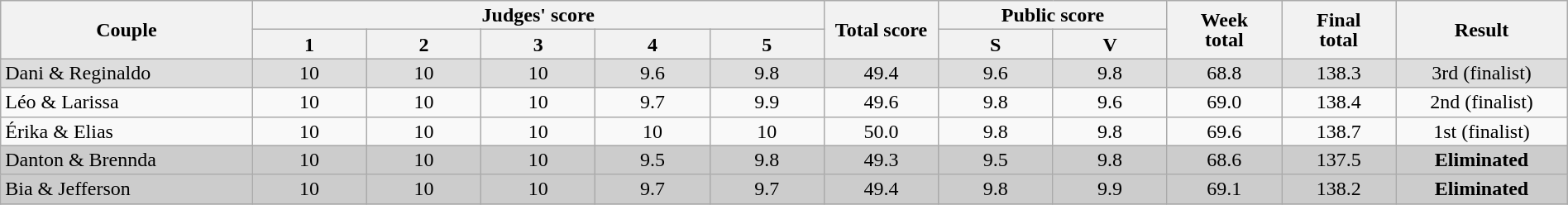<table class="wikitable" style="font-size:100%; line-height:16px; text-align:center" width="100%">
<tr>
<th rowspan=2 width="11.0%">Couple</th>
<th colspan=5 width="25.0%">Judges' score</th>
<th rowspan=2 width="05.0%">Total score</th>
<th colspan=2 width="10.0%">Public score</th>
<th rowspan=2 width="05.0%">Week<br>total</th>
<th rowspan=2 width="05.0%">Final<br>total</th>
<th rowspan=2 width="07.5%">Result</th>
</tr>
<tr>
<th width="05.0%">1</th>
<th width="05.0%">2</th>
<th width="05.0%">3</th>
<th width="05.0%">4</th>
<th width="05.0%">5</th>
<th width="05.0%">S</th>
<th width="05.0%">V</th>
</tr>
<tr bgcolor=DDDDDD>
<td align="left">Dani & Reginaldo</td>
<td>10</td>
<td>10</td>
<td>10</td>
<td>9.6</td>
<td>9.8</td>
<td>49.4</td>
<td>9.6</td>
<td>9.8</td>
<td>68.8</td>
<td>138.3</td>
<td>3rd (finalist)</td>
</tr>
<tr>
<td align="left">Léo & Larissa</td>
<td>10</td>
<td>10</td>
<td>10</td>
<td>9.7</td>
<td>9.9</td>
<td>49.6</td>
<td>9.8</td>
<td>9.6</td>
<td>69.0</td>
<td>138.4</td>
<td>2nd (finalist)</td>
</tr>
<tr>
<td align="left">Érika & Elias</td>
<td>10</td>
<td>10</td>
<td>10</td>
<td>10</td>
<td>10</td>
<td>50.0</td>
<td>9.8</td>
<td>9.8</td>
<td>69.6</td>
<td>138.7</td>
<td>1st (finalist)</td>
</tr>
<tr bgcolor=CCCCCC>
<td align="left">Danton & Brennda</td>
<td>10</td>
<td>10</td>
<td>10</td>
<td>9.5</td>
<td>9.8</td>
<td>49.3</td>
<td>9.5</td>
<td>9.8</td>
<td>68.6</td>
<td>137.5</td>
<td><strong>Eliminated</strong></td>
</tr>
<tr bgcolor=CCCCCC>
<td align="left">Bia & Jefferson</td>
<td>10</td>
<td>10</td>
<td>10</td>
<td>9.7</td>
<td>9.7</td>
<td>49.4</td>
<td>9.8</td>
<td>9.9</td>
<td>69.1</td>
<td>138.2</td>
<td><strong>Eliminated</strong></td>
</tr>
<tr>
</tr>
</table>
